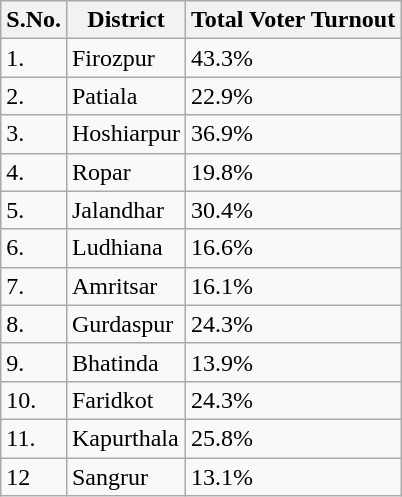<table class="wikitable sortable">
<tr>
<th>S.No.</th>
<th>District</th>
<th>Total Voter Turnout</th>
</tr>
<tr>
<td>1.</td>
<td>Firozpur</td>
<td>43.3%</td>
</tr>
<tr>
<td>2.</td>
<td>Patiala</td>
<td>22.9%</td>
</tr>
<tr>
<td>3.</td>
<td>Hoshiarpur</td>
<td>36.9%</td>
</tr>
<tr>
<td>4.</td>
<td>Ropar</td>
<td>19.8%</td>
</tr>
<tr>
<td>5.</td>
<td>Jalandhar</td>
<td>30.4%</td>
</tr>
<tr>
<td>6.</td>
<td>Ludhiana</td>
<td>16.6%</td>
</tr>
<tr>
<td>7.</td>
<td>Amritsar</td>
<td>16.1%</td>
</tr>
<tr>
<td>8.</td>
<td>Gurdaspur</td>
<td>24.3%</td>
</tr>
<tr>
<td>9.</td>
<td>Bhatinda</td>
<td>13.9%</td>
</tr>
<tr>
<td>10.</td>
<td>Faridkot</td>
<td>24.3%</td>
</tr>
<tr>
<td>11.</td>
<td>Kapurthala</td>
<td>25.8%</td>
</tr>
<tr>
<td>12</td>
<td>Sangrur</td>
<td>13.1%</td>
</tr>
</table>
